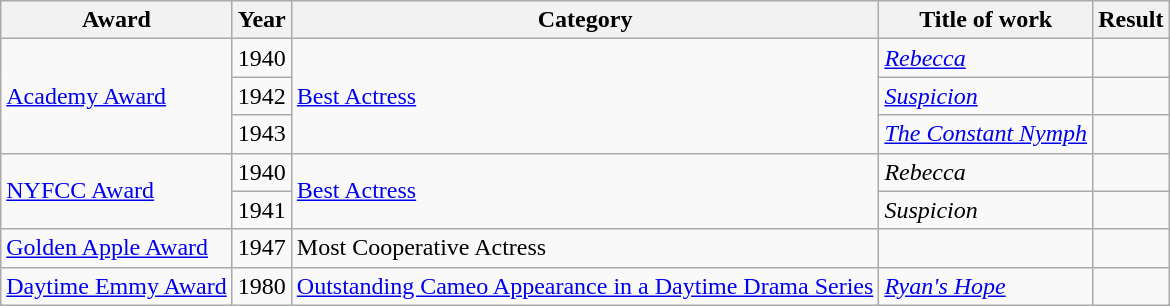<table class="wikitable sortable">
<tr>
<th>Award</th>
<th>Year</th>
<th>Category</th>
<th>Title of work</th>
<th>Result</th>
</tr>
<tr>
<td rowspan=3><a href='#'>Academy Award</a></td>
<td>1940</td>
<td rowspan=3><a href='#'>Best Actress</a></td>
<td><em><a href='#'>Rebecca</a></em></td>
<td></td>
</tr>
<tr>
<td>1942</td>
<td><em><a href='#'>Suspicion</a></em></td>
<td></td>
</tr>
<tr>
<td>1943</td>
<td><em><a href='#'>The Constant Nymph</a></em></td>
<td></td>
</tr>
<tr>
<td rowspan=2><a href='#'>NYFCC Award</a></td>
<td>1940</td>
<td rowspan=2><a href='#'>Best Actress</a></td>
<td><em>Rebecca</em></td>
<td></td>
</tr>
<tr>
<td>1941</td>
<td><em>Suspicion</em></td>
<td></td>
</tr>
<tr>
<td><a href='#'>Golden Apple Award</a></td>
<td>1947</td>
<td>Most Cooperative Actress</td>
<td></td>
<td></td>
</tr>
<tr>
<td><a href='#'>Daytime Emmy Award</a></td>
<td>1980</td>
<td><a href='#'>Outstanding Cameo Appearance in a Daytime Drama Series</a></td>
<td><em><a href='#'>Ryan's Hope</a></em></td>
<td></td>
</tr>
</table>
